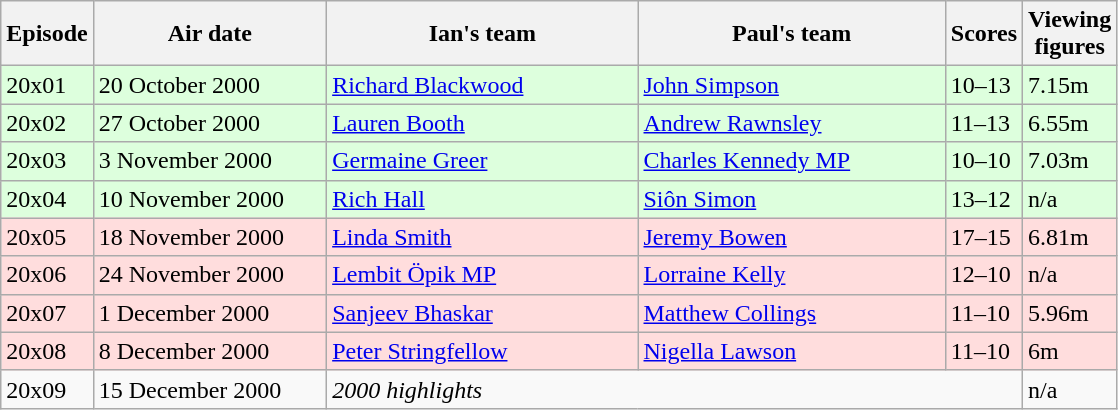<table class="wikitable" style="width:745px;">
<tr>
<th style="width:5%;">Episode</th>
<th style="width:23%;">Air date</th>
<th style="width:31%;">Ian's team</th>
<th style="width:31%;">Paul's team</th>
<th style="width:6%;">Scores</th>
<th style="width:120%;">Viewing figures</th>
</tr>
<tr style="background:#dfd;">
<td>20x01</td>
<td>20 October 2000</td>
<td><a href='#'>Richard Blackwood</a></td>
<td><a href='#'>John Simpson</a></td>
<td>10–13</td>
<td>7.15m</td>
</tr>
<tr style="background:#dfd;">
<td>20x02</td>
<td>27 October 2000</td>
<td><a href='#'>Lauren Booth</a></td>
<td><a href='#'>Andrew Rawnsley</a></td>
<td>11–13</td>
<td>6.55m</td>
</tr>
<tr style="background:#dfd;">
<td>20x03</td>
<td>3 November 2000</td>
<td><a href='#'>Germaine Greer</a></td>
<td><a href='#'>Charles Kennedy MP</a></td>
<td>10–10</td>
<td>7.03m</td>
</tr>
<tr style="background:#dfd;">
<td>20x04</td>
<td>10 November 2000</td>
<td><a href='#'>Rich Hall</a></td>
<td><a href='#'>Siôn Simon</a></td>
<td>13–12</td>
<td>n/a</td>
</tr>
<tr style="background:#fdd;">
<td>20x05</td>
<td>18 November 2000</td>
<td><a href='#'>Linda Smith</a></td>
<td><a href='#'>Jeremy Bowen</a></td>
<td>17–15</td>
<td>6.81m</td>
</tr>
<tr style="background:#fdd;">
<td>20x06</td>
<td>24 November 2000</td>
<td><a href='#'>Lembit Öpik MP</a></td>
<td><a href='#'>Lorraine Kelly</a></td>
<td>12–10</td>
<td>n/a</td>
</tr>
<tr style="background:#fdd;">
<td>20x07</td>
<td>1 December 2000</td>
<td><a href='#'>Sanjeev Bhaskar</a></td>
<td><a href='#'>Matthew Collings</a></td>
<td>11–10</td>
<td>5.96m</td>
</tr>
<tr style="background:#fdd;">
<td>20x08</td>
<td>8 December 2000</td>
<td><a href='#'>Peter Stringfellow</a></td>
<td><a href='#'>Nigella Lawson</a></td>
<td>11–10</td>
<td>6m</td>
</tr>
<tr>
<td>20x09</td>
<td>15 December 2000</td>
<td colspan="3"><em>2000 highlights</em></td>
<td>n/a</td>
</tr>
</table>
